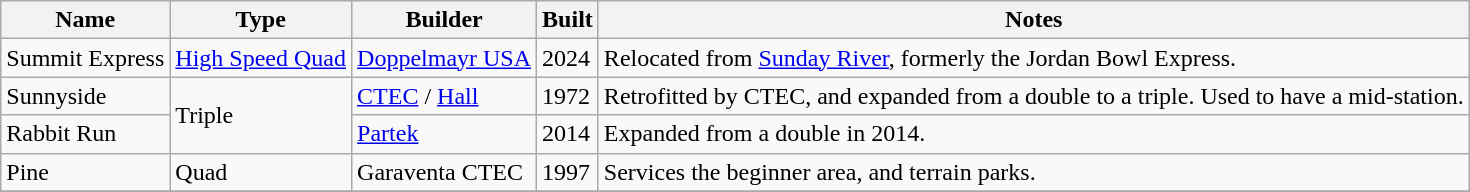<table class="wikitable">
<tr>
<th>Name</th>
<th>Type</th>
<th>Builder</th>
<th>Built</th>
<th>Notes</th>
</tr>
<tr>
<td>Summit Express</td>
<td><a href='#'>High Speed Quad</a></td>
<td><a href='#'>Doppelmayr USA</a></td>
<td>2024</td>
<td>Relocated from <a href='#'>Sunday River</a>, formerly the Jordan Bowl Express.</td>
</tr>
<tr>
<td>Sunnyside</td>
<td rowspan="2">Triple</td>
<td><a href='#'>CTEC</a> / <a href='#'>Hall</a></td>
<td>1972</td>
<td>Retrofitted by CTEC, and expanded from a double to a triple. Used to have a mid-station.</td>
</tr>
<tr>
<td>Rabbit Run</td>
<td><a href='#'>Partek</a></td>
<td>2014</td>
<td>Expanded from a double in 2014.</td>
</tr>
<tr>
<td>Pine</td>
<td>Quad</td>
<td>Garaventa CTEC</td>
<td>1997</td>
<td>Services the beginner area, and terrain parks.</td>
</tr>
<tr>
</tr>
</table>
